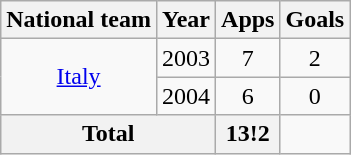<table class="wikitable" style="text-align:center">
<tr>
<th>National team</th>
<th>Year</th>
<th>Apps</th>
<th>Goals</th>
</tr>
<tr>
<td rowspan="2"><a href='#'>Italy</a></td>
<td>2003</td>
<td>7</td>
<td>2</td>
</tr>
<tr>
<td>2004</td>
<td>6</td>
<td>0</td>
</tr>
<tr>
<th colspan="2">Total</th>
<th>13!2</th>
</tr>
</table>
